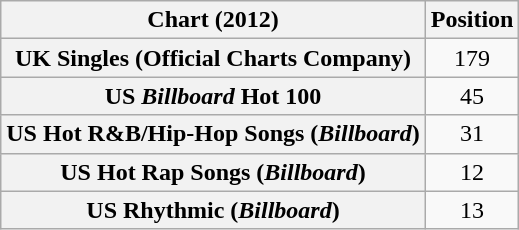<table class="wikitable plainrowheaders sortable" style="text-align:center">
<tr>
<th scope="col">Chart (2012)</th>
<th scope="col">Position</th>
</tr>
<tr>
<th scope="row">UK Singles (Official Charts Company)</th>
<td style="text-align:center;">179</td>
</tr>
<tr>
<th scope="row">US <em>Billboard</em> Hot 100</th>
<td style="text-align:center;">45</td>
</tr>
<tr>
<th scope="row">US Hot R&B/Hip-Hop Songs (<em>Billboard</em>)</th>
<td style="text-align:center;">31</td>
</tr>
<tr>
<th scope="row">US Hot Rap Songs (<em>Billboard</em>)</th>
<td style="text-align:center;">12</td>
</tr>
<tr>
<th scope="row">US Rhythmic (<em>Billboard</em>)</th>
<td style="text-align:center;">13</td>
</tr>
</table>
